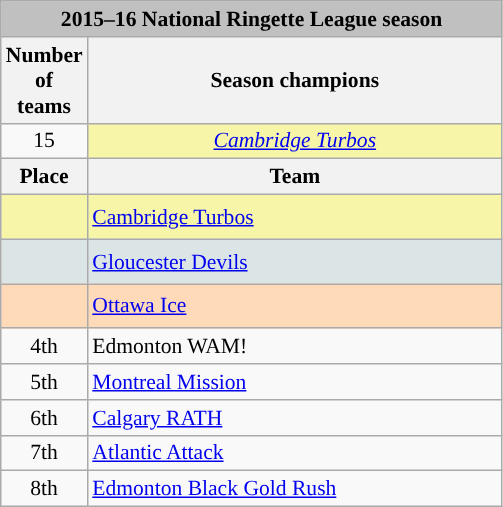<table class=wikitable style="text-align:center; font-size:90%;">
<tr>
<th colspan=2 width:5%" style="background:silver;">2015–16 National Ringette League season</th>
</tr>
<tr>
<th>Number of teams</th>
<th>Season champions</th>
</tr>
<tr>
<td>15</td>
<td style="background:#f7f6a8;"> <em><a href='#'>Cambridge Turbos</a></em></td>
</tr>
<tr>
<th width=15>Place</th>
<th width=270>Team</th>
</tr>
<tr style="background:#f7f6a8;">
<td style="text-align:center; height:23px;"></td>
<td align=left> <a href='#'>Cambridge Turbos</a></td>
</tr>
<tr style="background:#dce5e5;">
<td style="text-align:center; height:23px;"></td>
<td align=left> <a href='#'>Gloucester Devils</a></td>
</tr>
<tr style="background:#ffdab9;">
<td style="text-align:center; height:23px;"></td>
<td align=left> <a href='#'>Ottawa Ice</a></td>
</tr>
<tr>
<td>4th</td>
<td align=left> Edmonton WAM!</td>
</tr>
<tr>
<td>5th</td>
<td align=left> <a href='#'>Montreal Mission</a></td>
</tr>
<tr>
<td>6th</td>
<td align=left> <a href='#'>Calgary RATH</a></td>
</tr>
<tr>
<td>7th</td>
<td align=left> <a href='#'>Atlantic Attack</a></td>
</tr>
<tr>
<td>8th</td>
<td align=left> <a href='#'>Edmonton Black Gold Rush</a></td>
</tr>
</table>
